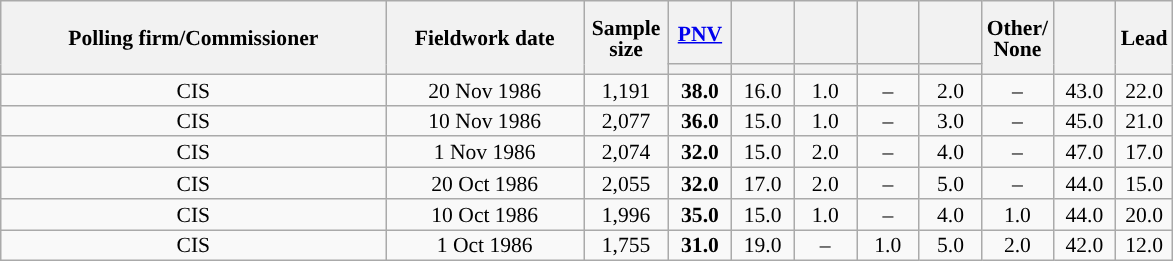<table class="wikitable collapsible collapsed" style="text-align:center; font-size:90%; line-height:14px;">
<tr style="height:42px;">
<th style="width:250px;" rowspan="2">Polling firm/Commissioner</th>
<th style="width:125px;" rowspan="2">Fieldwork date</th>
<th style="width:50px;" rowspan="2">Sample size</th>
<th style="width:35px;"><a href='#'>PNV</a></th>
<th style="width:35px;"></th>
<th style="width:35px;"></th>
<th style="width:35px;"></th>
<th style="width:35px;"></th>
<th style="width:35px;" rowspan="2">Other/<br>None</th>
<th style="width:35px;" rowspan="2"></th>
<th style="width:30px;" rowspan="2">Lead</th>
</tr>
<tr>
<th style="color:inherit;background:"></th>
<th style="color:inherit;background:"></th>
<th style="color:inherit;background:"></th>
<th style="color:inherit;background:"></th>
<th style="color:inherit;background:"></th>
</tr>
<tr>
<td>CIS</td>
<td>20 Nov 1986</td>
<td>1,191</td>
<td><strong>38.0</strong></td>
<td>16.0</td>
<td>1.0</td>
<td>–</td>
<td>2.0</td>
<td>–</td>
<td>43.0</td>
<td style="background:">22.0</td>
</tr>
<tr>
<td>CIS</td>
<td>10 Nov 1986</td>
<td>2,077</td>
<td><strong>36.0</strong></td>
<td>15.0</td>
<td>1.0</td>
<td>–</td>
<td>3.0</td>
<td>–</td>
<td>45.0</td>
<td style="background:">21.0</td>
</tr>
<tr>
<td>CIS</td>
<td>1 Nov 1986</td>
<td>2,074</td>
<td><strong>32.0</strong></td>
<td>15.0</td>
<td>2.0</td>
<td>–</td>
<td>4.0</td>
<td>–</td>
<td>47.0</td>
<td style="background:">17.0</td>
</tr>
<tr>
<td>CIS</td>
<td>20 Oct 1986</td>
<td>2,055</td>
<td><strong>32.0</strong></td>
<td>17.0</td>
<td>2.0</td>
<td>–</td>
<td>5.0</td>
<td>–</td>
<td>44.0</td>
<td style="background:">15.0</td>
</tr>
<tr>
<td>CIS</td>
<td>10 Oct 1986</td>
<td>1,996</td>
<td><strong>35.0</strong></td>
<td>15.0</td>
<td>1.0</td>
<td>–</td>
<td>4.0</td>
<td>1.0</td>
<td>44.0</td>
<td style="background:">20.0</td>
</tr>
<tr>
<td>CIS</td>
<td>1 Oct 1986</td>
<td>1,755</td>
<td><strong>31.0</strong></td>
<td>19.0</td>
<td>–</td>
<td>1.0</td>
<td>5.0</td>
<td>2.0</td>
<td>42.0</td>
<td style="background:">12.0</td>
</tr>
</table>
